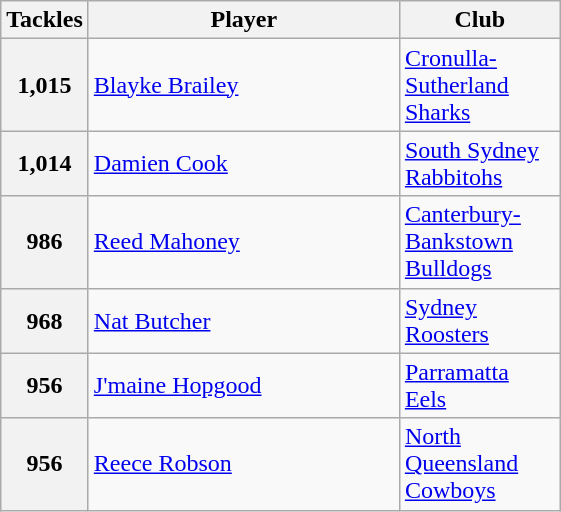<table class="wikitable" style="text-align:left;">
<tr>
<th width=50>Tackles</th>
<th width=200>Player</th>
<th width=100>Club</th>
</tr>
<tr>
<th>1,015</th>
<td><a href='#'>Blayke Brailey</a></td>
<td><a href='#'>Cronulla-Sutherland Sharks</a></td>
</tr>
<tr>
<th>1,014</th>
<td><a href='#'>Damien Cook</a></td>
<td><a href='#'>South Sydney Rabbitohs</a></td>
</tr>
<tr>
<th>986</th>
<td><a href='#'>Reed Mahoney</a></td>
<td><a href='#'>Canterbury-Bankstown Bulldogs</a></td>
</tr>
<tr>
<th>968</th>
<td><a href='#'>Nat Butcher</a></td>
<td><a href='#'>Sydney Roosters</a></td>
</tr>
<tr>
<th>956</th>
<td><a href='#'>J'maine Hopgood</a></td>
<td><a href='#'>Parramatta Eels</a></td>
</tr>
<tr>
<th>956</th>
<td><a href='#'>Reece Robson</a></td>
<td><a href='#'>North Queensland Cowboys</a></td>
</tr>
</table>
